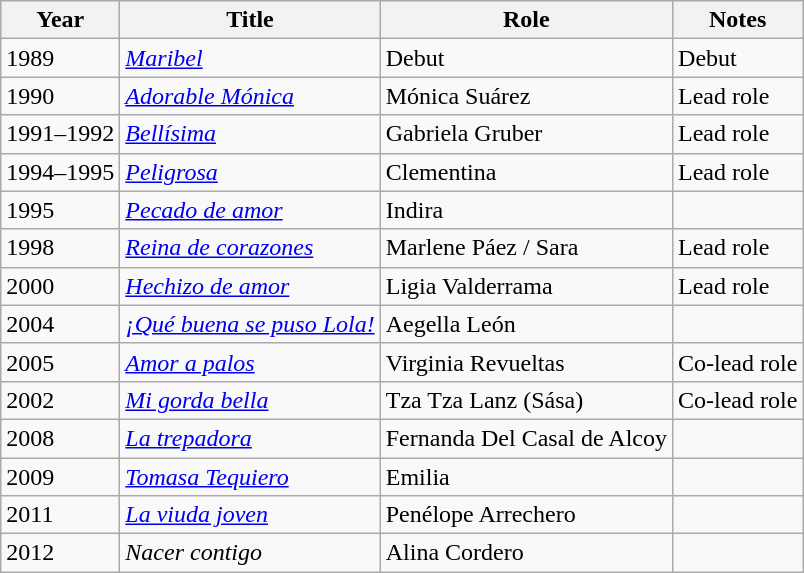<table class="wikitable sortable">
<tr>
<th>Year</th>
<th>Title</th>
<th>Role</th>
<th>Notes</th>
</tr>
<tr>
<td>1989</td>
<td><em><a href='#'>Maribel</a></em></td>
<td>Debut</td>
<td>Debut</td>
</tr>
<tr>
<td>1990</td>
<td><em><a href='#'>Adorable Mónica</a></em></td>
<td>Mónica Suárez</td>
<td>Lead role</td>
</tr>
<tr>
<td>1991–1992</td>
<td><em><a href='#'>Bellísima</a></em></td>
<td>Gabriela Gruber</td>
<td>Lead role</td>
</tr>
<tr>
<td>1994–1995</td>
<td><em><a href='#'>Peligrosa</a></em></td>
<td>Clementina</td>
<td>Lead role</td>
</tr>
<tr>
<td>1995</td>
<td><em><a href='#'>Pecado de amor</a></em></td>
<td>Indira</td>
<td></td>
</tr>
<tr>
<td>1998</td>
<td><em><a href='#'>Reina de corazones</a></em></td>
<td>Marlene Páez / Sara</td>
<td>Lead role</td>
</tr>
<tr>
<td>2000</td>
<td><em><a href='#'>Hechizo de amor</a></em></td>
<td>Ligia Valderrama</td>
<td>Lead role</td>
</tr>
<tr>
<td>2004</td>
<td><em><a href='#'>¡Qué buena se puso Lola!</a></em></td>
<td>Aegella León</td>
<td></td>
</tr>
<tr>
<td>2005</td>
<td><em><a href='#'>Amor a palos</a></em></td>
<td>Virginia Revueltas</td>
<td>Co-lead role</td>
</tr>
<tr>
<td>2002</td>
<td><em><a href='#'>Mi gorda bella</a></em></td>
<td>Tza Tza Lanz (Sása)</td>
<td>Co-lead role</td>
</tr>
<tr>
<td>2008</td>
<td><em><a href='#'>La trepadora</a></em></td>
<td>Fernanda Del Casal de Alcoy</td>
<td></td>
</tr>
<tr>
<td>2009</td>
<td><em><a href='#'>Tomasa Tequiero</a></em></td>
<td>Emilia</td>
<td></td>
</tr>
<tr>
<td>2011</td>
<td><em><a href='#'>La viuda joven</a></em></td>
<td>Penélope Arrechero</td>
<td></td>
</tr>
<tr>
<td>2012</td>
<td><em>Nacer contigo</em></td>
<td>Alina Cordero</td>
<td></td>
</tr>
</table>
